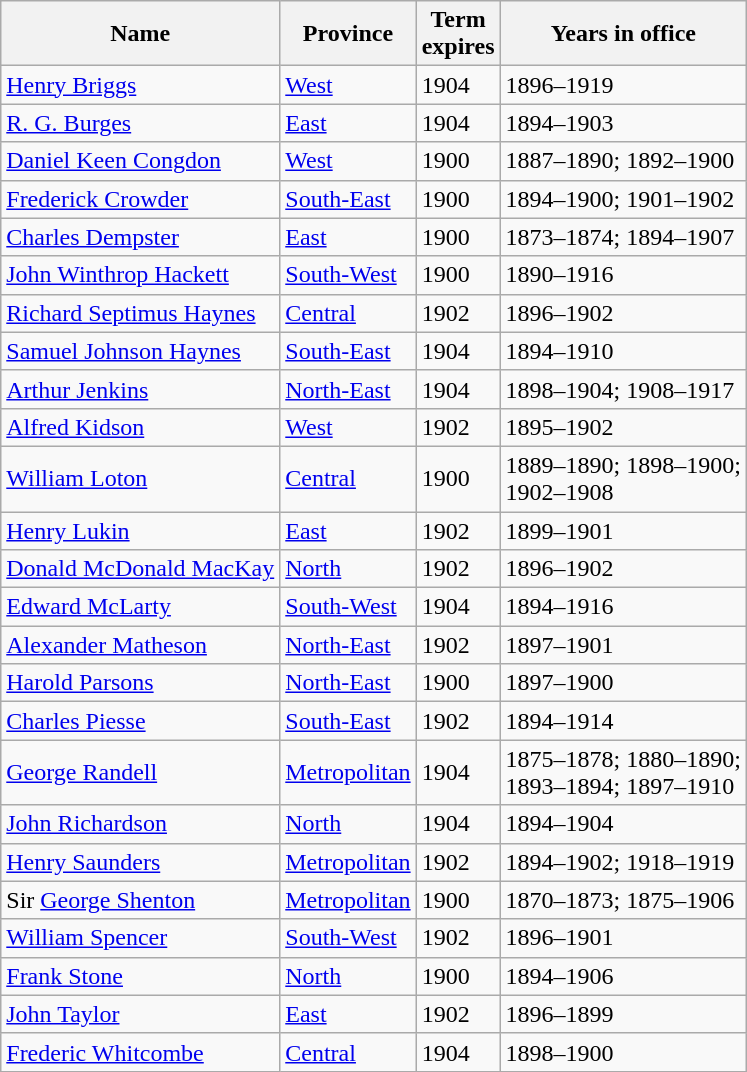<table class="wikitable sortable">
<tr>
<th>Name</th>
<th>Province</th>
<th>Term<br>expires</th>
<th>Years in office</th>
</tr>
<tr>
<td><a href='#'>Henry Briggs</a></td>
<td><a href='#'>West</a></td>
<td>1904</td>
<td>1896–1919</td>
</tr>
<tr>
<td><a href='#'>R. G. Burges</a></td>
<td><a href='#'>East</a></td>
<td>1904</td>
<td>1894–1903</td>
</tr>
<tr>
<td><a href='#'>Daniel Keen Congdon</a></td>
<td><a href='#'>West</a></td>
<td>1900</td>
<td>1887–1890; 1892–1900</td>
</tr>
<tr>
<td><a href='#'>Frederick Crowder</a></td>
<td><a href='#'>South-East</a></td>
<td>1900</td>
<td>1894–1900; 1901–1902</td>
</tr>
<tr>
<td><a href='#'>Charles Dempster</a></td>
<td><a href='#'>East</a></td>
<td>1900</td>
<td>1873–1874; 1894–1907</td>
</tr>
<tr>
<td><a href='#'>John Winthrop Hackett</a></td>
<td><a href='#'>South-West</a></td>
<td>1900</td>
<td>1890–1916</td>
</tr>
<tr>
<td><a href='#'>Richard Septimus Haynes</a></td>
<td><a href='#'>Central</a></td>
<td>1902</td>
<td>1896–1902</td>
</tr>
<tr>
<td><a href='#'>Samuel Johnson Haynes</a></td>
<td><a href='#'>South-East</a></td>
<td>1904</td>
<td>1894–1910</td>
</tr>
<tr>
<td><a href='#'>Arthur Jenkins</a></td>
<td><a href='#'>North-East</a></td>
<td>1904</td>
<td>1898–1904; 1908–1917</td>
</tr>
<tr>
<td><a href='#'>Alfred Kidson</a></td>
<td><a href='#'>West</a></td>
<td>1902</td>
<td>1895–1902</td>
</tr>
<tr>
<td><a href='#'>William Loton</a></td>
<td><a href='#'>Central</a></td>
<td>1900</td>
<td>1889–1890; 1898–1900;<br>1902–1908</td>
</tr>
<tr>
<td><a href='#'>Henry Lukin</a></td>
<td><a href='#'>East</a></td>
<td>1902</td>
<td>1899–1901</td>
</tr>
<tr>
<td><a href='#'>Donald McDonald MacKay</a></td>
<td><a href='#'>North</a></td>
<td>1902</td>
<td>1896–1902</td>
</tr>
<tr>
<td><a href='#'>Edward McLarty</a></td>
<td><a href='#'>South-West</a></td>
<td>1904</td>
<td>1894–1916</td>
</tr>
<tr>
<td><a href='#'>Alexander Matheson</a></td>
<td><a href='#'>North-East</a></td>
<td>1902</td>
<td>1897–1901</td>
</tr>
<tr>
<td><a href='#'>Harold Parsons</a></td>
<td><a href='#'>North-East</a></td>
<td>1900</td>
<td>1897–1900</td>
</tr>
<tr>
<td><a href='#'>Charles Piesse</a></td>
<td><a href='#'>South-East</a></td>
<td>1902</td>
<td>1894–1914</td>
</tr>
<tr>
<td><a href='#'>George Randell</a></td>
<td><a href='#'>Metropolitan</a></td>
<td>1904</td>
<td>1875–1878; 1880–1890;<br>1893–1894; 1897–1910</td>
</tr>
<tr>
<td><a href='#'>John Richardson</a></td>
<td><a href='#'>North</a></td>
<td>1904</td>
<td>1894–1904</td>
</tr>
<tr>
<td><a href='#'>Henry Saunders</a></td>
<td><a href='#'>Metropolitan</a></td>
<td>1902</td>
<td>1894–1902; 1918–1919</td>
</tr>
<tr>
<td>Sir <a href='#'>George Shenton</a></td>
<td><a href='#'>Metropolitan</a></td>
<td>1900</td>
<td>1870–1873; 1875–1906</td>
</tr>
<tr>
<td><a href='#'>William Spencer</a></td>
<td><a href='#'>South-West</a></td>
<td>1902</td>
<td>1896–1901</td>
</tr>
<tr>
<td><a href='#'>Frank Stone</a></td>
<td><a href='#'>North</a></td>
<td>1900</td>
<td>1894–1906</td>
</tr>
<tr>
<td><a href='#'>John Taylor</a></td>
<td><a href='#'>East</a></td>
<td>1902</td>
<td>1896–1899</td>
</tr>
<tr>
<td><a href='#'>Frederic Whitcombe</a></td>
<td><a href='#'>Central</a></td>
<td>1904</td>
<td>1898–1900</td>
</tr>
</table>
